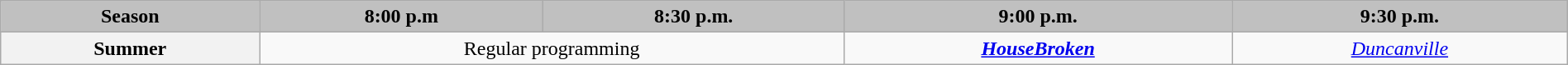<table class="wikitable" style="width:100%;margin-right:0;text-align:center">
<tr>
<th style="background-color:#C0C0C0;text-align:center">Season</th>
<th style="background-color:#C0C0C0;text-align:center">8:00 p.m</th>
<th style="background-color:#C0C0C0;text-align:center">8:30 p.m.</th>
<th style="background-color:#C0C0C0;text-align:center">9:00 p.m.</th>
<th style="background-color:#C0C0C0;text-align:center">9:30 p.m.</th>
</tr>
<tr>
<th>Summer</th>
<td colspan="2">Regular programming</td>
<td><strong><em><a href='#'>HouseBroken</a></em></strong></td>
<td><em><a href='#'>Duncanville</a></em></td>
</tr>
</table>
